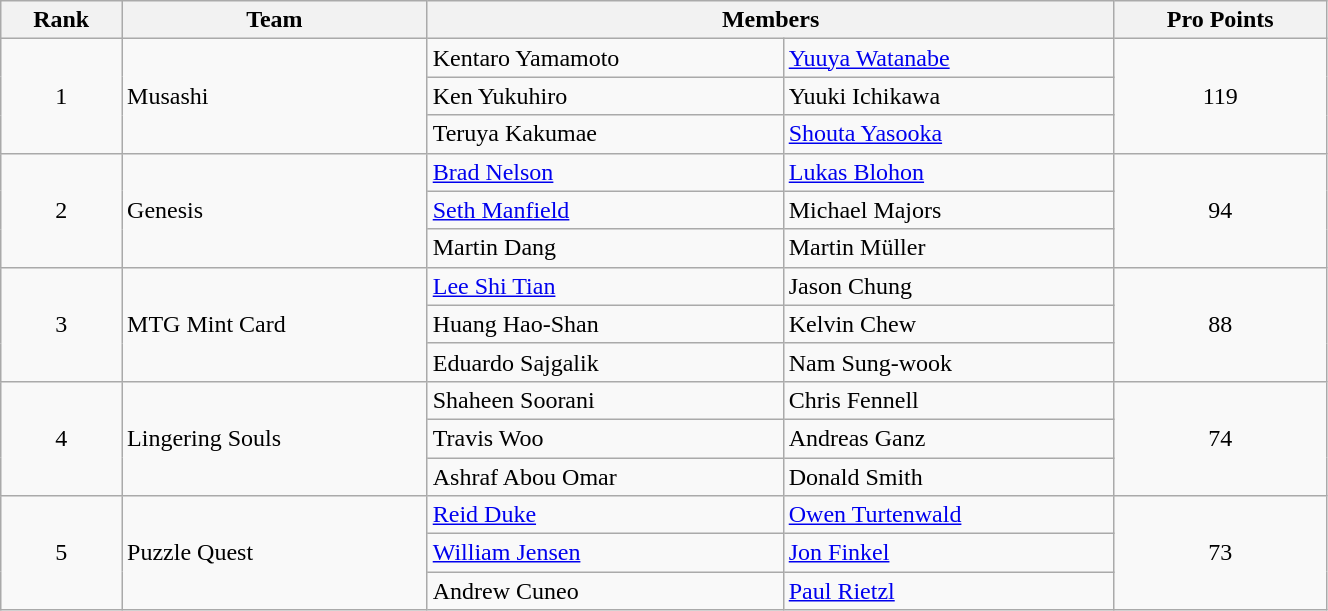<table class="wikitable" width=70%>
<tr>
<th scope="col">Rank</th>
<th scope="col">Team</th>
<th scope="col" colspan=2>Members</th>
<th scope="col">Pro Points</th>
</tr>
<tr>
<td rowspan=3 align=center>1</td>
<td rowspan=3>Musashi</td>
<td> Kentaro Yamamoto</td>
<td> <a href='#'>Yuuya Watanabe</a></td>
<td rowspan=3 align=center>119</td>
</tr>
<tr>
<td> Ken Yukuhiro</td>
<td> Yuuki Ichikawa</td>
</tr>
<tr>
<td> Teruya Kakumae</td>
<td> <a href='#'>Shouta Yasooka</a></td>
</tr>
<tr>
<td rowspan=3 align=center>2</td>
<td rowspan=3>Genesis</td>
<td> <a href='#'>Brad Nelson</a></td>
<td> <a href='#'>Lukas Blohon</a></td>
<td rowspan=3 align=center>94</td>
</tr>
<tr>
<td> <a href='#'>Seth Manfield</a></td>
<td> Michael Majors</td>
</tr>
<tr>
<td> Martin Dang</td>
<td> Martin Müller</td>
</tr>
<tr>
<td rowspan=3 align=center>3</td>
<td rowspan=3>MTG Mint Card</td>
<td> <a href='#'>Lee Shi Tian</a></td>
<td> Jason Chung</td>
<td rowspan=3 align=center>88</td>
</tr>
<tr>
<td> Huang Hao-Shan</td>
<td> Kelvin Chew</td>
</tr>
<tr>
<td> Eduardo Sajgalik</td>
<td> Nam Sung-wook</td>
</tr>
<tr>
<td rowspan=3 align=center>4</td>
<td rowspan=3>Lingering Souls</td>
<td> Shaheen Soorani</td>
<td> Chris Fennell</td>
<td rowspan=3 align=center>74</td>
</tr>
<tr>
<td> Travis Woo</td>
<td> Andreas Ganz</td>
</tr>
<tr>
<td> Ashraf Abou Omar</td>
<td> Donald Smith</td>
</tr>
<tr>
<td rowspan=3 align=center>5</td>
<td rowspan=3>Puzzle Quest</td>
<td> <a href='#'>Reid Duke</a></td>
<td> <a href='#'>Owen Turtenwald</a></td>
<td rowspan=3 align=center>73</td>
</tr>
<tr>
<td> <a href='#'>William Jensen</a></td>
<td> <a href='#'>Jon Finkel</a></td>
</tr>
<tr>
<td> Andrew Cuneo</td>
<td> <a href='#'>Paul Rietzl</a></td>
</tr>
</table>
